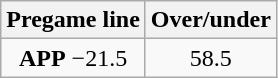<table class="wikitable">
<tr align="center">
<th style=>Pregame line</th>
<th style=>Over/under</th>
</tr>
<tr align="center">
<td><strong>APP</strong> −21.5</td>
<td>58.5</td>
</tr>
</table>
